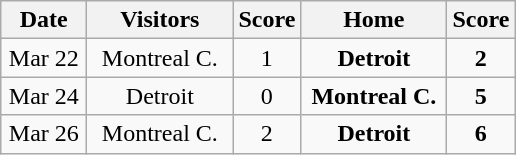<table class="wikitable">
<tr>
<th width="50">Date</th>
<th width="90">Visitors</th>
<th width="25">Score</th>
<th width="90">Home</th>
<th width="25">Score</th>
</tr>
<tr align="center">
<td>Mar 22</td>
<td>Montreal C.</td>
<td align="center">1</td>
<td><strong>Detroit</strong></td>
<td align="center"><strong>2</strong></td>
</tr>
<tr align="center">
<td>Mar 24</td>
<td>Detroit</td>
<td align="center">0</td>
<td><strong>Montreal C.</strong></td>
<td align="center"><strong>5</strong></td>
</tr>
<tr align="center">
<td>Mar 26</td>
<td>Montreal C.</td>
<td align="center">2</td>
<td><strong>Detroit</strong></td>
<td align="center"><strong>6</strong></td>
</tr>
</table>
